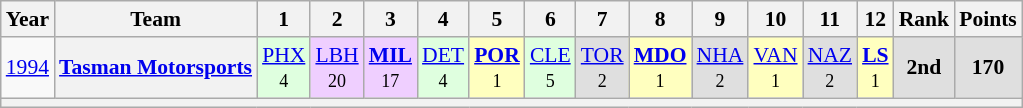<table class="wikitable" style="text-align:center; font-size:90%">
<tr>
<th>Year</th>
<th>Team</th>
<th>1</th>
<th>2</th>
<th>3</th>
<th>4</th>
<th>5</th>
<th>6</th>
<th>7</th>
<th>8</th>
<th>9</th>
<th>10</th>
<th>11</th>
<th>12</th>
<th>Rank</th>
<th>Points</th>
</tr>
<tr>
<td><a href='#'>1994</a></td>
<th><a href='#'>Tasman Motorsports</a></th>
<td style="background:#DFFFDF;"><a href='#'>PHX</a><br><small>4</small></td>
<td style="background:#EFCFFF;"><a href='#'>LBH</a><br><small>20</small></td>
<td style="background:#EFCFFF;"><strong><a href='#'>MIL</a></strong><br><small>17</small></td>
<td style="background:#DFFFDF;"><a href='#'>DET</a><br><small>4</small></td>
<td style="background:#FFFFBF;"><strong><a href='#'>POR</a></strong><br><small>1</small></td>
<td style="background:#DFFFDF;"><a href='#'>CLE</a><br><small>5</small></td>
<td style="background:#DFDFDF;"><a href='#'>TOR</a><br><small>2</small></td>
<td style="background:#FFFFBF;"><strong><a href='#'>MDO</a></strong><br><small>1</small></td>
<td style="background:#DFDFDF;"><a href='#'>NHA</a><br><small>2</small></td>
<td style="background:#FFFFBF;"><a href='#'>VAN</a><br><small>1</small></td>
<td style="background:#DFDFDF;"><a href='#'>NAZ</a><br><small>2</small></td>
<td style="background:#FFFFBF;"><strong><a href='#'>LS</a></strong><br><small>1</small></td>
<td style="background:#DFDFDF;"><strong>2nd</strong></td>
<td style="background:#DFDFDF;"><strong>170</strong></td>
</tr>
<tr>
<th colspan="16"></th>
</tr>
</table>
